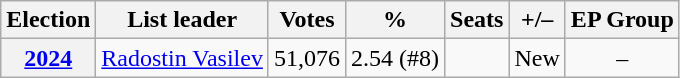<table class="wikitable" style="text-align:center">
<tr>
<th>Election</th>
<th>List leader</th>
<th>Votes</th>
<th>%</th>
<th>Seats</th>
<th>+/–</th>
<th>EP Group</th>
</tr>
<tr>
<th><a href='#'>2024</a></th>
<td><a href='#'>Radostin Vasilev</a></td>
<td>51,076</td>
<td>2.54 (#8)</td>
<td></td>
<td>New</td>
<td>–</td>
</tr>
</table>
